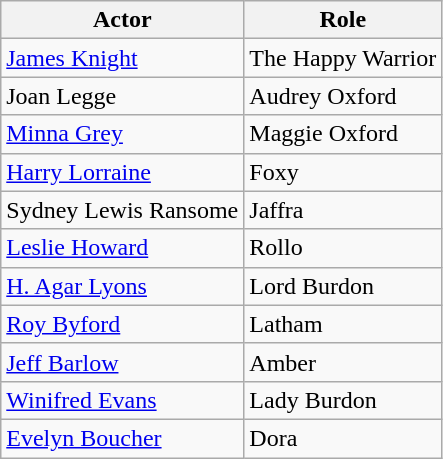<table class="wikitable">
<tr>
<th>Actor</th>
<th>Role</th>
</tr>
<tr>
<td><a href='#'>James Knight</a></td>
<td>The Happy Warrior</td>
</tr>
<tr>
<td>Joan Legge</td>
<td>Audrey Oxford</td>
</tr>
<tr>
<td><a href='#'>Minna Grey</a></td>
<td>Maggie Oxford</td>
</tr>
<tr>
<td><a href='#'>Harry Lorraine</a></td>
<td>Foxy</td>
</tr>
<tr>
<td>Sydney Lewis Ransome</td>
<td>Jaffra</td>
</tr>
<tr>
<td><a href='#'>Leslie Howard</a></td>
<td>Rollo</td>
</tr>
<tr>
<td><a href='#'>H. Agar Lyons</a></td>
<td>Lord Burdon</td>
</tr>
<tr>
<td><a href='#'>Roy Byford</a></td>
<td>Latham</td>
</tr>
<tr>
<td><a href='#'>Jeff Barlow</a></td>
<td>Amber</td>
</tr>
<tr>
<td><a href='#'>Winifred Evans</a></td>
<td>Lady Burdon</td>
</tr>
<tr>
<td><a href='#'>Evelyn Boucher</a></td>
<td>Dora</td>
</tr>
</table>
